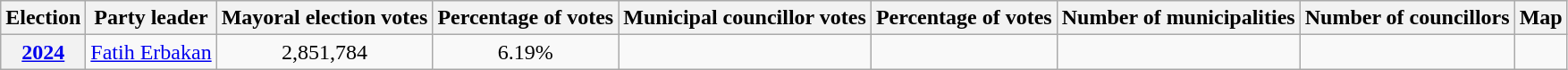<table class="wikitable" style="text-align: center; border:none">
<tr>
<th>Election</th>
<th>Party leader</th>
<th>Mayoral election votes</th>
<th>Percentage of votes</th>
<th>Municipal councillor votes</th>
<th>Percentage of votes</th>
<th>Number of municipalities</th>
<th>Number of councillors</th>
<th>Map</th>
</tr>
<tr>
<th><a href='#'>2024</a></th>
<td><a href='#'>Fatih Erbakan</a></td>
<td>2,851,784</td>
<td>6.19%</td>
<td></td>
<td></td>
<td></td>
<td></td>
<td></td>
</tr>
</table>
